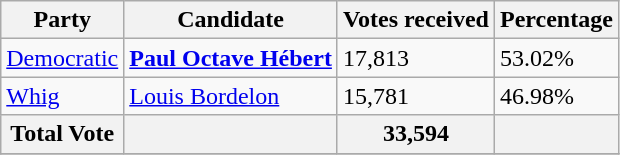<table class="wikitable">
<tr>
<th>Party</th>
<th>Candidate</th>
<th>Votes received</th>
<th>Percentage</th>
</tr>
<tr>
<td><a href='#'>Democratic</a></td>
<td><strong><a href='#'>Paul Octave Hébert</a></strong></td>
<td>17,813</td>
<td>53.02%</td>
</tr>
<tr>
<td><a href='#'>Whig</a></td>
<td><a href='#'>Louis Bordelon</a></td>
<td>15,781</td>
<td>46.98%</td>
</tr>
<tr>
<th>Total Vote</th>
<th></th>
<th>33,594</th>
<th></th>
</tr>
<tr>
</tr>
</table>
